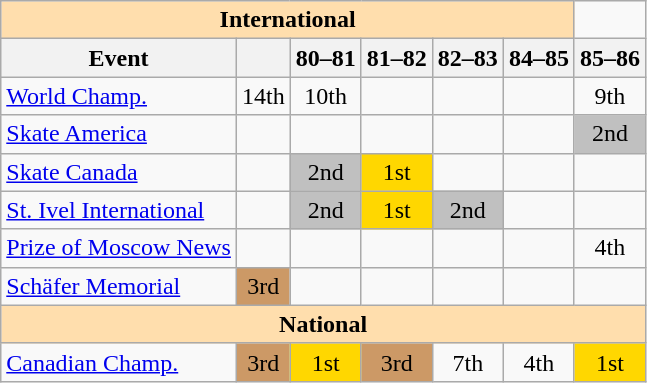<table class="wikitable" style="text-align:center">
<tr>
<th style="background-color: #ffdead; " colspan=6 align=center>International</th>
</tr>
<tr>
<th>Event</th>
<th></th>
<th>80–81</th>
<th>81–82</th>
<th>82–83</th>
<th>84–85</th>
<th>85–86</th>
</tr>
<tr>
<td align=left><a href='#'>World Champ.</a></td>
<td>14th</td>
<td>10th</td>
<td></td>
<td></td>
<td></td>
<td>9th</td>
</tr>
<tr>
<td align=left><a href='#'>Skate America</a></td>
<td></td>
<td></td>
<td></td>
<td></td>
<td></td>
<td bgcolor=silver>2nd</td>
</tr>
<tr>
<td align=left><a href='#'>Skate Canada</a></td>
<td></td>
<td bgcolor=silver>2nd</td>
<td bgcolor=gold>1st</td>
<td></td>
<td></td>
<td></td>
</tr>
<tr>
<td align=left><a href='#'>St. Ivel International</a></td>
<td></td>
<td bgcolor=silver>2nd</td>
<td bgcolor=gold>1st</td>
<td bgcolor=silver>2nd</td>
<td></td>
<td></td>
</tr>
<tr>
<td align=left><a href='#'>Prize of Moscow News</a></td>
<td></td>
<td></td>
<td></td>
<td></td>
<td></td>
<td>4th</td>
</tr>
<tr>
<td align=left><a href='#'>Schäfer Memorial</a></td>
<td bgcolor=cc9966>3rd</td>
<td></td>
<td></td>
<td></td>
<td></td>
<td></td>
</tr>
<tr>
<th style="background-color: #ffdead; " colspan=8 align=center>National</th>
</tr>
<tr>
<td align=left><a href='#'>Canadian Champ.</a></td>
<td bgcolor=cc9966>3rd</td>
<td bgcolor=gold>1st</td>
<td bgcolor=cc9966>3rd</td>
<td>7th</td>
<td>4th</td>
<td bgcolor=gold>1st</td>
</tr>
</table>
